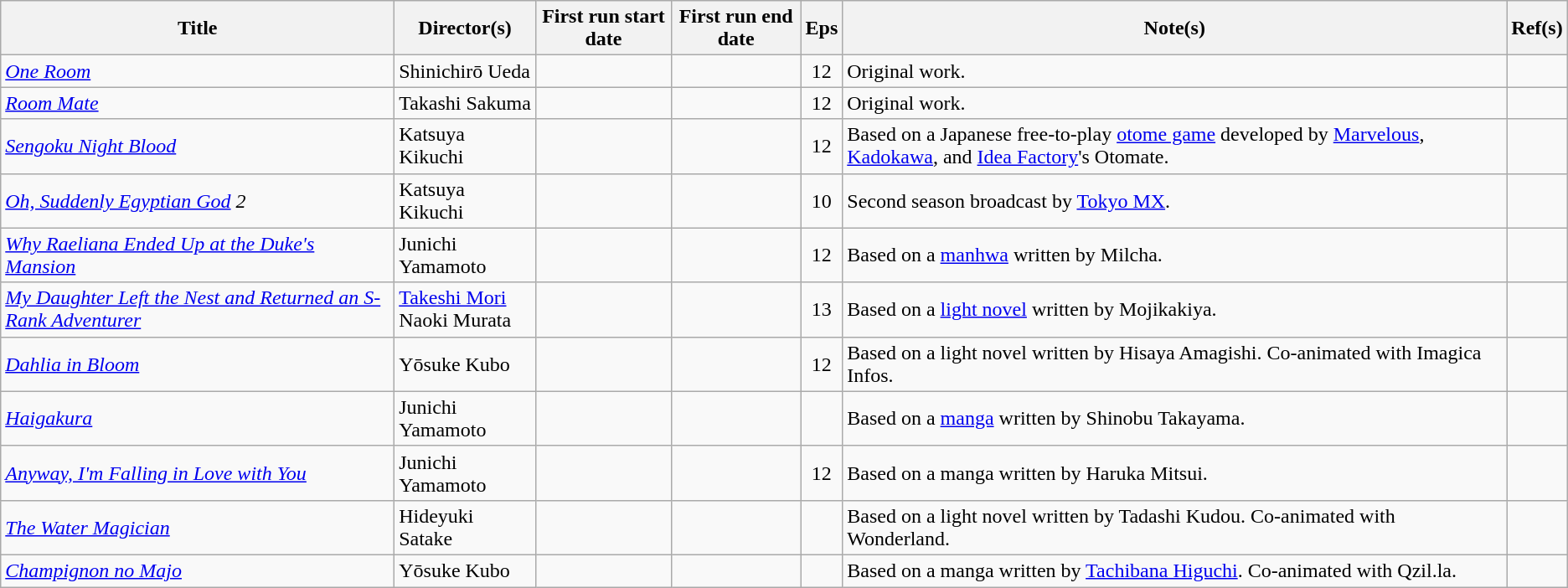<table class="wikitable sortable">
<tr>
<th scope="col">Title</th>
<th scope="col">Director(s)</th>
<th scope="col">First run start date</th>
<th scope="col">First run end date</th>
<th scope="col" class="unsortable">Eps</th>
<th scope="col" class="unsortable">Note(s)</th>
<th scope="col" class="unsortable">Ref(s)</th>
</tr>
<tr>
<td><em><a href='#'>One Room</a></em></td>
<td>Shinichirō Ueda</td>
<td></td>
<td></td>
<td style="text-align:center">12</td>
<td>Original work.</td>
<td style="text-align:center"></td>
</tr>
<tr>
<td><em><a href='#'>Room Mate</a></em></td>
<td>Takashi Sakuma</td>
<td></td>
<td></td>
<td style="text-align:center">12</td>
<td>Original work.</td>
<td style="text-align:center"></td>
</tr>
<tr>
<td><em><a href='#'>Sengoku Night Blood</a></em></td>
<td>Katsuya Kikuchi</td>
<td></td>
<td></td>
<td style="text-align:center">12</td>
<td>Based on a Japanese free-to-play <a href='#'>otome game</a> developed by <a href='#'>Marvelous</a>, <a href='#'>Kadokawa</a>, and <a href='#'>Idea Factory</a>'s Otomate.</td>
<td style="text-align:center"></td>
</tr>
<tr>
<td><em><a href='#'>Oh, Suddenly Egyptian God</a> 2</em></td>
<td>Katsuya Kikuchi</td>
<td></td>
<td></td>
<td style="text-align:center">10</td>
<td>Second season broadcast by <a href='#'>Tokyo MX</a>.</td>
<td style="text-align:center"></td>
</tr>
<tr>
<td><em><a href='#'>Why Raeliana Ended Up at the Duke's Mansion</a></em></td>
<td>Junichi Yamamoto</td>
<td></td>
<td></td>
<td style="text-align:center">12</td>
<td>Based on a <a href='#'>manhwa</a> written by Milcha.</td>
<td style="text-align:center"></td>
</tr>
<tr>
<td><em><a href='#'>My Daughter Left the Nest and Returned an S-Rank Adventurer</a></em></td>
<td><a href='#'>Takeshi Mori</a> <br>Naoki Murata</td>
<td></td>
<td></td>
<td style="text-align:center">13</td>
<td>Based on a <a href='#'>light novel</a> written by Mojikakiya.</td>
<td style="text-align:center"></td>
</tr>
<tr>
<td><em><a href='#'>Dahlia in Bloom</a></em></td>
<td>Yōsuke Kubo</td>
<td></td>
<td></td>
<td style="text-align:center">12</td>
<td>Based on a light novel written by Hisaya Amagishi. Co-animated with Imagica Infos.</td>
<td style="text-align:center"></td>
</tr>
<tr>
<td><em><a href='#'>Haigakura</a></em></td>
<td>Junichi Yamamoto</td>
<td></td>
<td></td>
<td style="text-align:center"></td>
<td>Based on a <a href='#'>manga</a> written by Shinobu Takayama.</td>
<td style="text-align:center"></td>
</tr>
<tr>
<td><em><a href='#'>Anyway, I'm Falling in Love with You</a></em></td>
<td>Junichi Yamamoto</td>
<td></td>
<td></td>
<td style="text-align:center">12</td>
<td>Based on a manga written by Haruka Mitsui.</td>
<td style="text-align:center"></td>
</tr>
<tr>
<td><em><a href='#'>The Water Magician</a></em></td>
<td>Hideyuki Satake</td>
<td></td>
<td></td>
<td style="text-align:center"></td>
<td>Based on a light novel written by Tadashi Kudou. Co-animated with Wonderland.</td>
<td style="text-align:center"></td>
</tr>
<tr>
<td><em><a href='#'>Champignon no Majo</a></em></td>
<td>Yōsuke Kubo</td>
<td></td>
<td></td>
<td style="text-align:center"></td>
<td>Based on a manga written by <a href='#'>Tachibana Higuchi</a>. Co-animated with Qzil.la.</td>
<td style="text-align:center"></td>
</tr>
</table>
